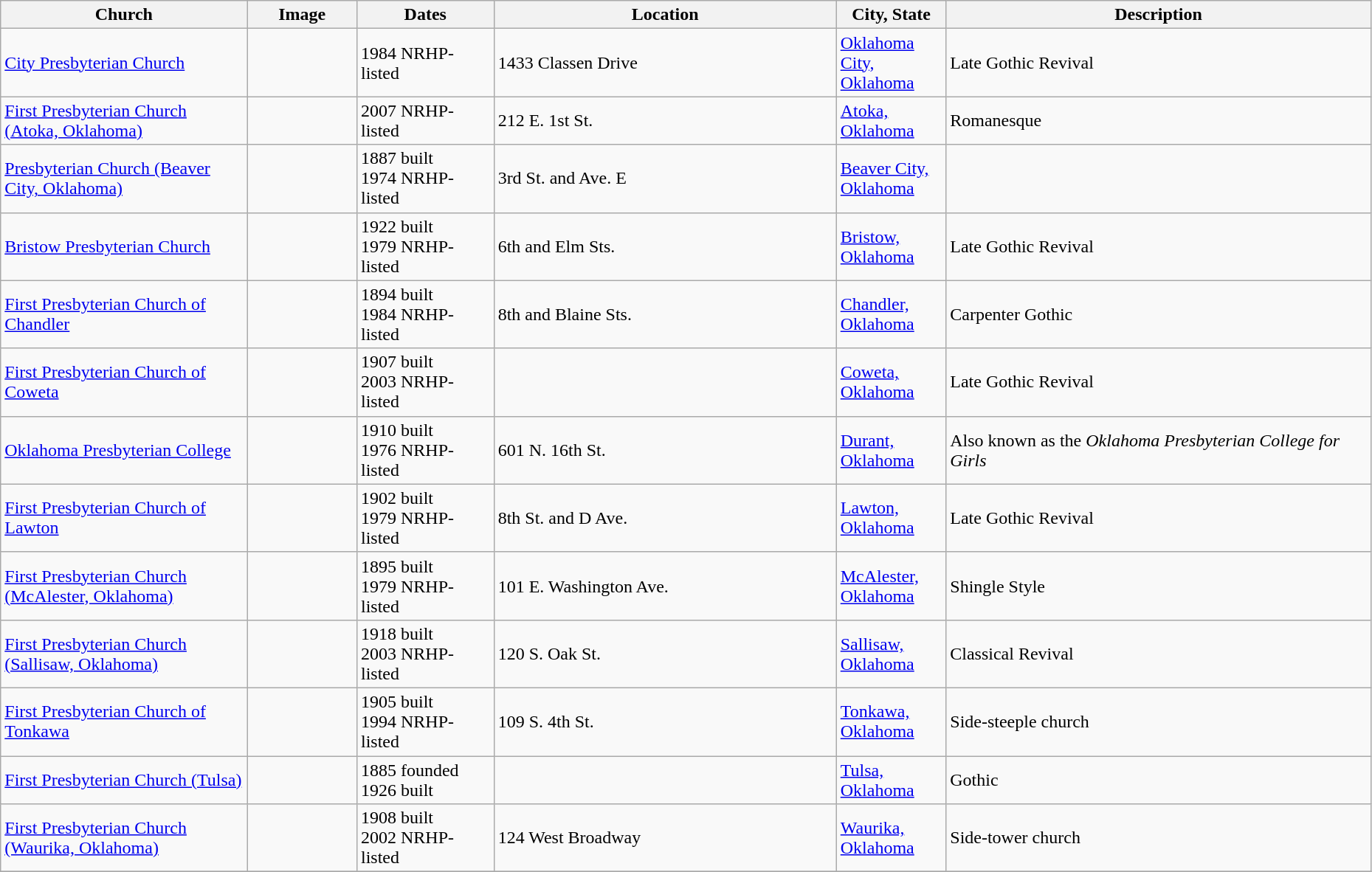<table class="wikitable sortable" style="width:98%">
<tr>
<th width = 18%><strong>Church</strong></th>
<th width = 8% class="unsortable"><strong>Image</strong></th>
<th width = 10%><strong>Dates</strong></th>
<th width = 25%><strong>Location</strong></th>
<th width = 8%><strong>City, State</strong></th>
<th class="unsortable"><strong>Description</strong></th>
</tr>
<tr>
<td><a href='#'>City Presbyterian Church</a></td>
<td></td>
<td>1984 NRHP-listed</td>
<td>1433 Classen Drive<br><small></small></td>
<td><a href='#'>Oklahoma City, Oklahoma</a></td>
<td>Late Gothic Revival</td>
</tr>
<tr>
<td><a href='#'>First Presbyterian Church (Atoka, Oklahoma)</a></td>
<td></td>
<td>2007 NRHP-listed</td>
<td>212 E. 1st St.<br><small></small></td>
<td><a href='#'>Atoka, Oklahoma</a></td>
<td>Romanesque</td>
</tr>
<tr>
<td><a href='#'>Presbyterian Church (Beaver City, Oklahoma)</a></td>
<td></td>
<td>1887 built<br>1974 NRHP-listed</td>
<td>3rd St. and Ave. E<br><small></small></td>
<td><a href='#'>Beaver City, Oklahoma</a></td>
<td></td>
</tr>
<tr>
<td><a href='#'>Bristow Presbyterian Church</a></td>
<td></td>
<td>1922 built<br>1979 NRHP-listed</td>
<td>6th and Elm Sts.<br><small></small></td>
<td><a href='#'>Bristow, Oklahoma</a></td>
<td>Late Gothic Revival</td>
</tr>
<tr>
<td><a href='#'>First Presbyterian Church of Chandler</a></td>
<td></td>
<td>1894 built<br>1984 NRHP-listed</td>
<td>8th and Blaine Sts.<br><small></small></td>
<td><a href='#'>Chandler, Oklahoma</a></td>
<td>Carpenter Gothic</td>
</tr>
<tr>
<td><a href='#'>First Presbyterian Church of Coweta</a></td>
<td></td>
<td>1907 built<br>2003 NRHP-listed</td>
<td><small></small></td>
<td><a href='#'>Coweta, Oklahoma</a></td>
<td>Late Gothic Revival</td>
</tr>
<tr>
<td><a href='#'>Oklahoma Presbyterian College</a></td>
<td></td>
<td>1910 built<br>1976 NRHP-listed</td>
<td>601 N. 16th St.<br><small></small></td>
<td><a href='#'>Durant, Oklahoma</a></td>
<td>Also known as the <em>Oklahoma Presbyterian College for Girls</em></td>
</tr>
<tr>
<td><a href='#'>First Presbyterian Church of Lawton</a></td>
<td></td>
<td>1902 built<br>1979 NRHP-listed</td>
<td>8th St. and D Ave.<br><small></small></td>
<td><a href='#'>Lawton, Oklahoma</a></td>
<td>Late Gothic Revival</td>
</tr>
<tr>
<td><a href='#'>First Presbyterian Church (McAlester, Oklahoma)</a></td>
<td></td>
<td>1895 built<br>1979 NRHP-listed</td>
<td>101 E. Washington Ave.<br><small></small></td>
<td><a href='#'>McAlester, Oklahoma</a></td>
<td>Shingle Style</td>
</tr>
<tr>
<td><a href='#'>First Presbyterian Church (Sallisaw, Oklahoma)</a></td>
<td></td>
<td>1918 built<br>2003 NRHP-listed</td>
<td>120 S. Oak St.<br><small></small></td>
<td><a href='#'>Sallisaw, Oklahoma</a></td>
<td>Classical Revival</td>
</tr>
<tr>
<td><a href='#'>First Presbyterian Church of Tonkawa</a></td>
<td></td>
<td>1905 built<br>1994 NRHP-listed</td>
<td>109 S. 4th St.<br><small></small></td>
<td><a href='#'>Tonkawa, Oklahoma</a></td>
<td>Side-steeple church</td>
</tr>
<tr>
<td><a href='#'>First Presbyterian Church (Tulsa)</a></td>
<td></td>
<td>1885 founded<br>1926 built</td>
<td><small></small></td>
<td><a href='#'>Tulsa, Oklahoma</a></td>
<td>Gothic</td>
</tr>
<tr>
<td><a href='#'>First Presbyterian Church (Waurika, Oklahoma)</a></td>
<td></td>
<td>1908 built<br>2002 NRHP-listed</td>
<td>124 West Broadway<br><small></small></td>
<td><a href='#'>Waurika, Oklahoma</a></td>
<td>Side-tower church</td>
</tr>
<tr>
</tr>
</table>
